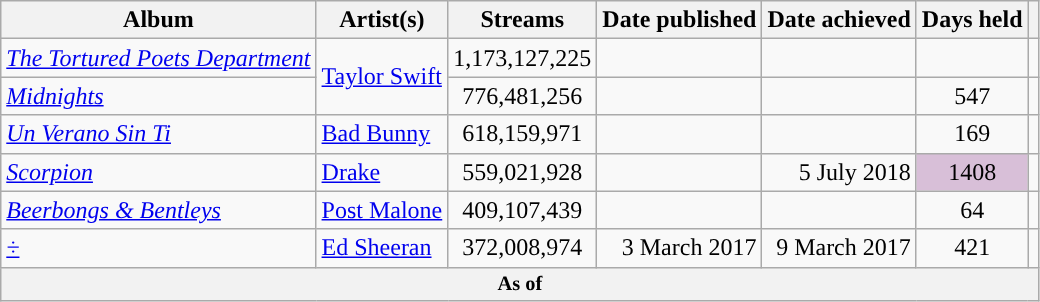<table class="wikitable sortable">
<tr>
<th>Album</th>
<th>Artist(s)</th>
<th>Streams</th>
<th>Date published</th>
<th>Date achieved</th>
<th>Days held</th>
<th class="unsortable"></th>
</tr>
<tr>
<td><em><a href='#'>The Tortured Poets Department</a></em></td>
<td rowspan="2"><a href='#'>Taylor Swift</a></td>
<td style="text-align:center;">1,173,127,225</td>
<td style="text-align:right;"></td>
<td style="text-align:right;"></td>
<td style="text-align:center;"><strong></strong></td>
<td style="text-align:center;"></td>
</tr>
<tr>
<td><em><a href='#'>Midnights</a></em></td>
<td style="text-align:center;">776,481,256</td>
<td style="text-align:right;"></td>
<td style="text-align:right;"></td>
<td style="text-align:center;">547</td>
<td style="text-align:center;"></td>
</tr>
<tr>
<td><em><a href='#'>Un Verano Sin Ti</a></em></td>
<td><a href='#'>Bad Bunny</a></td>
<td style="text-align:center;">618,159,971</td>
<td style="text-align:right;"></td>
<td style="text-align:right;"></td>
<td style="text-align:center;">169</td>
<td style="text-align:center;"></td>
</tr>
<tr>
<td><em> <a href='#'>Scorpion</a></em></td>
<td><a href='#'>Drake</a></td>
<td style="text-align:center;">559,021,928</td>
<td style="text-align:right;"></td>
<td style="text-align:right;">5 July 2018</td>
<td style="text-align:center; background-color:#D8BFD8">1408 </td>
<td style="text-align:center;"></td>
</tr>
<tr>
<td><em><a href='#'>Beerbongs & Bentleys</a></em></td>
<td><a href='#'>Post Malone</a></td>
<td style="text-align:center;">409,107,439</td>
<td style="text-align:right";></td>
<td style="text-align:right";></td>
<td style="text-align:center;">64</td>
<td style="text-align:center;"></td>
</tr>
<tr>
<td><em><a href='#'>÷</a></em></td>
<td><a href='#'>Ed Sheeran</a></td>
<td style="text-align:center;">372,008,974</td>
<td style="text-align:right;">3 March 2017</td>
<td style="text-align:right;">9 March 2017</td>
<td style="text-align:center;">421</td>
<td style="text-align:center;"></td>
</tr>
<tr>
<th colspan="9" style="text-align:center; font-size:85%;"> As of </th>
</tr>
</table>
